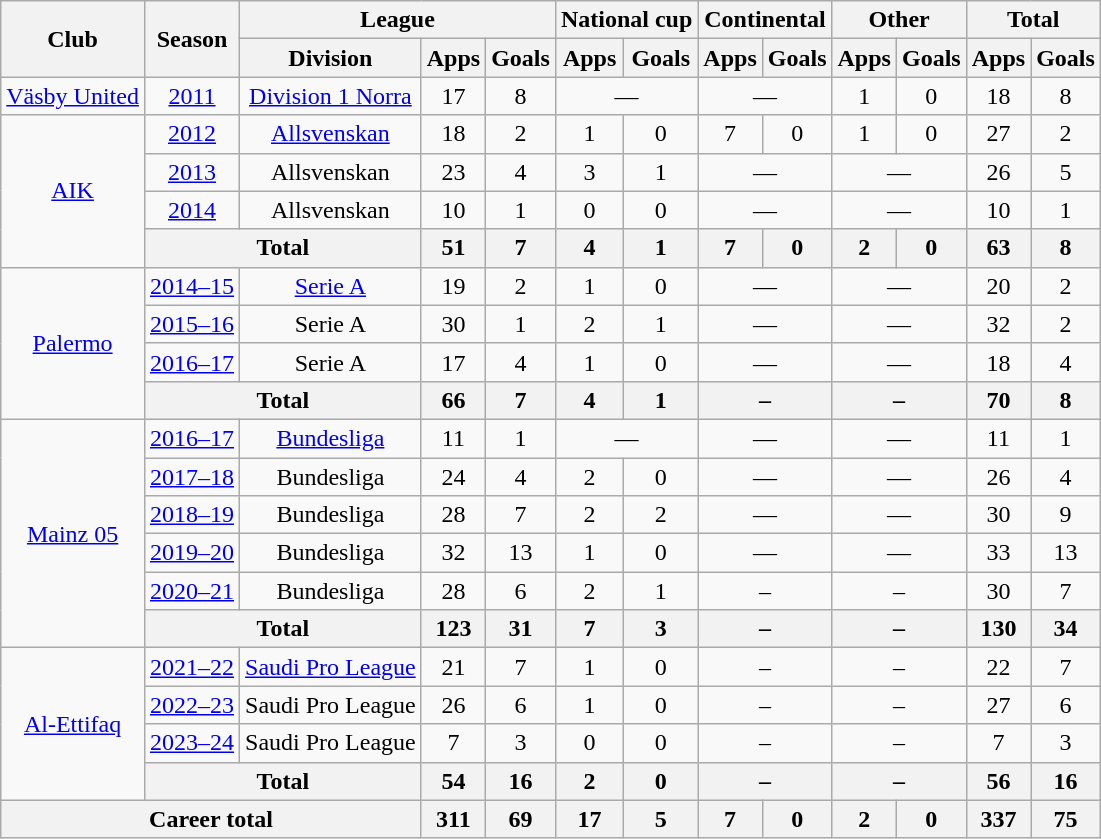<table class="wikitable" style="text-align:center">
<tr>
<th rowspan="2">Club</th>
<th rowspan="2">Season</th>
<th colspan="3">League</th>
<th colspan="2">National cup</th>
<th colspan="2">Continental</th>
<th colspan="2">Other</th>
<th colspan="2">Total</th>
</tr>
<tr>
<th>Division</th>
<th>Apps</th>
<th>Goals</th>
<th>Apps</th>
<th>Goals</th>
<th>Apps</th>
<th>Goals</th>
<th>Apps</th>
<th>Goals</th>
<th>Apps</th>
<th>Goals</th>
</tr>
<tr>
<td><a href='#'>Väsby United</a></td>
<td><a href='#'>2011</a></td>
<td><a href='#'>Division 1 Norra</a></td>
<td>17</td>
<td>8</td>
<td colspan="2">—</td>
<td colspan="2">—</td>
<td>1</td>
<td>0</td>
<td>18</td>
<td>8</td>
</tr>
<tr>
<td rowspan="4"><a href='#'>AIK</a></td>
<td><a href='#'>2012</a></td>
<td><a href='#'>Allsvenskan</a></td>
<td>18</td>
<td>2</td>
<td>1</td>
<td>0</td>
<td>7</td>
<td>0</td>
<td>1</td>
<td>0</td>
<td>27</td>
<td>2</td>
</tr>
<tr>
<td><a href='#'>2013</a></td>
<td>Allsvenskan</td>
<td>23</td>
<td>4</td>
<td>3</td>
<td>1</td>
<td colspan="2">—</td>
<td colspan="2">—</td>
<td>26</td>
<td>5</td>
</tr>
<tr>
<td><a href='#'>2014</a></td>
<td>Allsvenskan</td>
<td>10</td>
<td>1</td>
<td>0</td>
<td>0</td>
<td colspan="2">—</td>
<td colspan="2">—</td>
<td>10</td>
<td>1</td>
</tr>
<tr>
<th colspan="2">Total</th>
<th>51</th>
<th>7</th>
<th>4</th>
<th>1</th>
<th>7</th>
<th>0</th>
<th>2</th>
<th>0</th>
<th>63</th>
<th>8</th>
</tr>
<tr>
<td rowspan="4"><a href='#'>Palermo</a></td>
<td><a href='#'>2014–15</a></td>
<td><a href='#'>Serie A</a></td>
<td>19</td>
<td>2</td>
<td>1</td>
<td>0</td>
<td colspan="2">—</td>
<td colspan="2">—</td>
<td>20</td>
<td>2</td>
</tr>
<tr>
<td><a href='#'>2015–16</a></td>
<td>Serie A</td>
<td>30</td>
<td>1</td>
<td>2</td>
<td>1</td>
<td colspan="2">—</td>
<td colspan="2">—</td>
<td>32</td>
<td>2</td>
</tr>
<tr>
<td><a href='#'>2016–17</a></td>
<td>Serie A</td>
<td>17</td>
<td>4</td>
<td>1</td>
<td>0</td>
<td colspan="2">—</td>
<td colspan="2">—</td>
<td>18</td>
<td>4</td>
</tr>
<tr>
<th colspan="2">Total</th>
<th>66</th>
<th>7</th>
<th>4</th>
<th>1</th>
<th colspan="2">–</th>
<th colspan="2">–</th>
<th>70</th>
<th>8</th>
</tr>
<tr>
<td rowspan="6"><a href='#'>Mainz 05</a></td>
<td><a href='#'>2016–17</a></td>
<td><a href='#'>Bundesliga</a></td>
<td>11</td>
<td>1</td>
<td colspan="2">—</td>
<td colspan="2">—</td>
<td colspan="2">—</td>
<td>11</td>
<td>1</td>
</tr>
<tr>
<td><a href='#'>2017–18</a></td>
<td>Bundesliga</td>
<td>24</td>
<td>4</td>
<td>2</td>
<td>0</td>
<td colspan="2">—</td>
<td colspan="2">—</td>
<td>26</td>
<td>4</td>
</tr>
<tr>
<td><a href='#'>2018–19</a></td>
<td>Bundesliga</td>
<td>28</td>
<td>7</td>
<td>2</td>
<td>2</td>
<td colspan="2">—</td>
<td colspan="2">—</td>
<td>30</td>
<td>9</td>
</tr>
<tr>
<td><a href='#'>2019–20</a></td>
<td>Bundesliga</td>
<td>32</td>
<td>13</td>
<td>1</td>
<td>0</td>
<td colspan="2">—</td>
<td colspan="2">—</td>
<td>33</td>
<td>13</td>
</tr>
<tr>
<td><a href='#'>2020–21</a></td>
<td>Bundesliga</td>
<td>28</td>
<td>6</td>
<td>2</td>
<td>1</td>
<td colspan="2">–</td>
<td colspan="2">–</td>
<td>30</td>
<td>7</td>
</tr>
<tr>
<th colspan="2">Total</th>
<th>123</th>
<th>31</th>
<th>7</th>
<th>3</th>
<th colspan="2">–</th>
<th colspan="2">–</th>
<th>130</th>
<th>34</th>
</tr>
<tr>
<td rowspan="4"><a href='#'>Al-Ettifaq</a></td>
<td><a href='#'>2021–22</a></td>
<td><a href='#'>Saudi Pro League</a></td>
<td>21</td>
<td>7</td>
<td>1</td>
<td>0</td>
<td colspan="2">–</td>
<td colspan="2">–</td>
<td>22</td>
<td>7</td>
</tr>
<tr>
<td><a href='#'>2022–23</a></td>
<td>Saudi Pro League</td>
<td>26</td>
<td>6</td>
<td>1</td>
<td>0</td>
<td colspan="2">–</td>
<td colspan="2">–</td>
<td>27</td>
<td>6</td>
</tr>
<tr>
<td><a href='#'>2023–24</a></td>
<td>Saudi Pro League</td>
<td>7</td>
<td>3</td>
<td>0</td>
<td>0</td>
<td colspan="2">–</td>
<td colspan="2">–</td>
<td>7</td>
<td>3</td>
</tr>
<tr>
<th colspan="2">Total</th>
<th>54</th>
<th>16</th>
<th>2</th>
<th>0</th>
<th colspan="2">–</th>
<th colspan="2">–</th>
<th>56</th>
<th>16</th>
</tr>
<tr>
<th colspan="3">Career total</th>
<th>311</th>
<th>69</th>
<th>17</th>
<th>5</th>
<th>7</th>
<th>0</th>
<th>2</th>
<th>0</th>
<th>337</th>
<th>75</th>
</tr>
</table>
